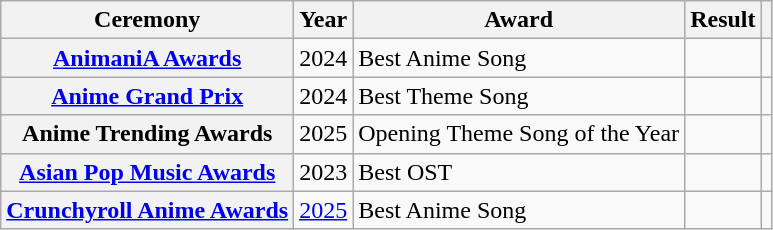<table class="wikitable plainrowheaders">
<tr>
<th scope="col">Ceremony</th>
<th scope="col">Year</th>
<th scope="col">Award</th>
<th scope="col">Result</th>
<th scope="col" class="unsortable"></th>
</tr>
<tr>
<th scope="row"><a href='#'>AnimaniA Awards</a></th>
<td style="text-align:center">2024</td>
<td>Best Anime Song</td>
<td></td>
<td style="text-align:center"></td>
</tr>
<tr>
<th scope="row"><a href='#'>Anime Grand Prix</a></th>
<td style="text-align:center">2024</td>
<td>Best Theme Song</td>
<td></td>
<td style="text-align:center"></td>
</tr>
<tr>
<th scope="row">Anime Trending Awards</th>
<td style="text-align:center">2025</td>
<td>Opening Theme Song of the Year</td>
<td></td>
<td style="text-align:center"></td>
</tr>
<tr>
<th scope="row"><a href='#'>Asian Pop Music Awards</a></th>
<td style="text-align:center">2023</td>
<td>Best OST</td>
<td></td>
<td style="text-align:center"></td>
</tr>
<tr>
<th scope="row"><a href='#'>Crunchyroll Anime Awards</a></th>
<td style="text-align:center"><a href='#'>2025</a></td>
<td>Best Anime Song</td>
<td></td>
<td style="text-align:center"></td>
</tr>
</table>
